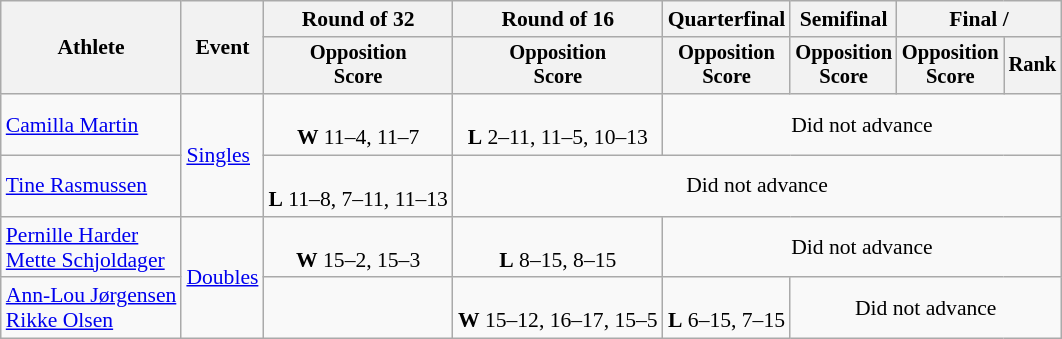<table class=wikitable style="font-size:90%">
<tr>
<th rowspan="2">Athlete</th>
<th rowspan="2">Event</th>
<th>Round of 32</th>
<th>Round of 16</th>
<th>Quarterfinal</th>
<th>Semifinal</th>
<th colspan=2>Final / </th>
</tr>
<tr style="font-size:95%">
<th>Opposition<br>Score</th>
<th>Opposition<br>Score</th>
<th>Opposition<br>Score</th>
<th>Opposition<br>Score</th>
<th>Opposition<br>Score</th>
<th>Rank</th>
</tr>
<tr align=center>
<td align=left><a href='#'>Camilla Martin</a></td>
<td align=left rowspan=2><a href='#'>Singles</a></td>
<td><br><strong>W</strong> 11–4, 11–7</td>
<td><br><strong>L</strong> 2–11, 11–5, 10–13</td>
<td colspan=4>Did not advance</td>
</tr>
<tr align=center>
<td align=left><a href='#'>Tine Rasmussen</a></td>
<td><br><strong>L</strong> 11–8, 7–11, 11–13</td>
<td colspan=5>Did not advance</td>
</tr>
<tr align=center>
<td align=left><a href='#'>Pernille Harder</a><br><a href='#'>Mette Schjoldager</a></td>
<td align=left rowspan=2><a href='#'>Doubles</a></td>
<td><br><strong>W</strong> 15–2, 15–3</td>
<td><br><strong>L</strong> 8–15, 8–15</td>
<td colspan=4>Did not advance</td>
</tr>
<tr align=center>
<td align=left><a href='#'>Ann-Lou Jørgensen</a><br><a href='#'>Rikke Olsen</a></td>
<td></td>
<td><br><strong>W</strong> 15–12, 16–17, 15–5</td>
<td><br><strong>L</strong> 6–15, 7–15</td>
<td colspan=3>Did not advance</td>
</tr>
</table>
